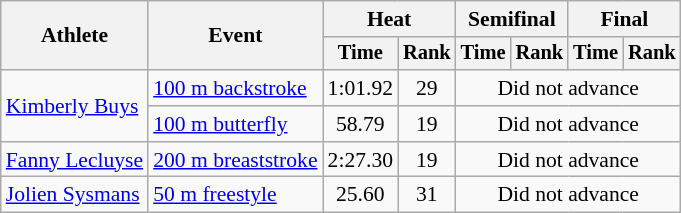<table class=wikitable style="font-size:90%">
<tr>
<th rowspan="2">Athlete</th>
<th rowspan="2">Event</th>
<th colspan="2">Heat</th>
<th colspan="2">Semifinal</th>
<th colspan="2">Final</th>
</tr>
<tr style="font-size:95%">
<th>Time</th>
<th>Rank</th>
<th>Time</th>
<th>Rank</th>
<th>Time</th>
<th>Rank</th>
</tr>
<tr align=center>
<td align=left rowspan=2><a href='#'>Kimberly Buys</a></td>
<td align=left><a href='#'>100 m backstroke</a></td>
<td>1:01.92</td>
<td>29</td>
<td colspan=4>Did not advance</td>
</tr>
<tr align=center>
<td align=left><a href='#'>100 m butterfly</a></td>
<td>58.79</td>
<td>19</td>
<td colspan=4>Did not advance</td>
</tr>
<tr align=center>
<td align=left><a href='#'>Fanny Lecluyse</a></td>
<td align=left><a href='#'>200 m breaststroke</a></td>
<td>2:27.30</td>
<td>19</td>
<td colspan=4>Did not advance</td>
</tr>
<tr align=center>
<td align=left><a href='#'>Jolien Sysmans</a></td>
<td align=left><a href='#'>50 m freestyle</a></td>
<td>25.60</td>
<td>31</td>
<td colspan=4>Did not advance</td>
</tr>
</table>
